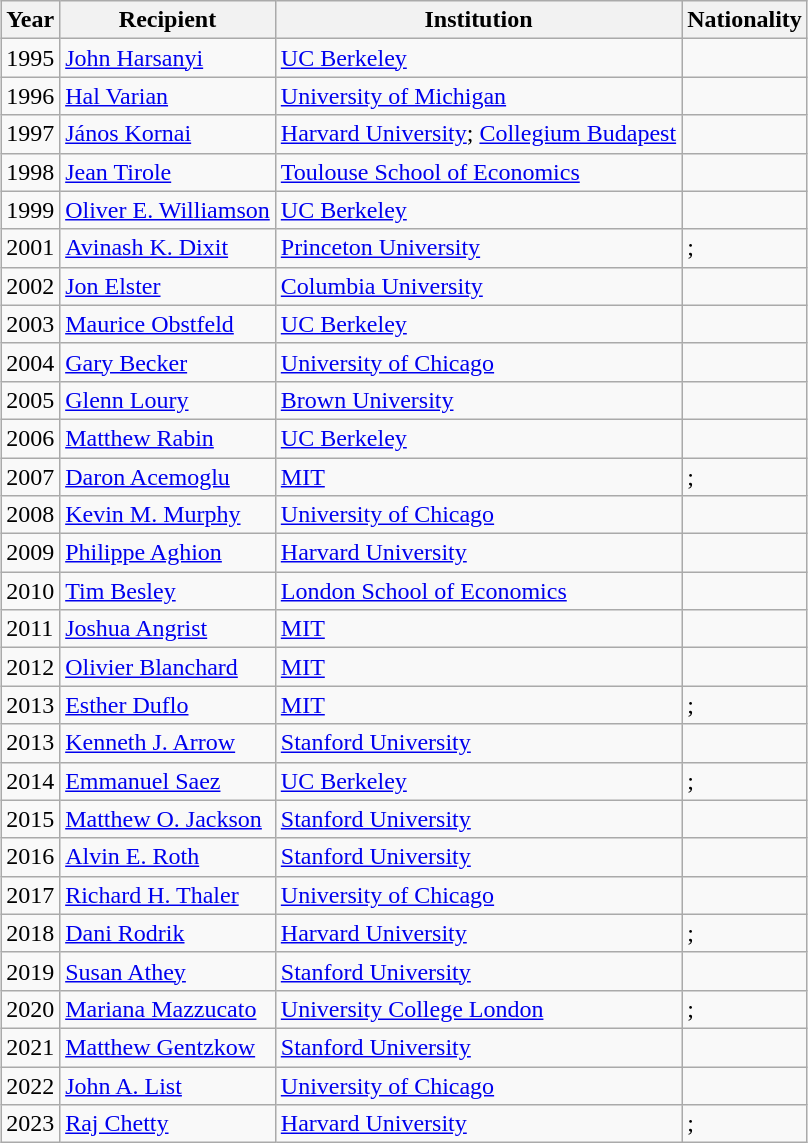<table class="wikitable sortable" style="margin: 1ex auto 1ex auto">
<tr>
<th>Year</th>
<th>Recipient</th>
<th>Institution</th>
<th>Nationality</th>
</tr>
<tr>
<td>1995</td>
<td><a href='#'>John Harsanyi</a></td>
<td><a href='#'>UC Berkeley</a></td>
<td></td>
</tr>
<tr>
<td>1996</td>
<td><a href='#'>Hal Varian</a></td>
<td><a href='#'>University of Michigan</a></td>
<td></td>
</tr>
<tr>
<td>1997</td>
<td><a href='#'>János Kornai</a></td>
<td><a href='#'>Harvard University</a>; <a href='#'>Collegium Budapest</a></td>
<td></td>
</tr>
<tr>
<td>1998</td>
<td><a href='#'>Jean Tirole</a></td>
<td><a href='#'>Toulouse School of Economics</a></td>
<td></td>
</tr>
<tr>
<td>1999</td>
<td><a href='#'>Oliver E. Williamson</a></td>
<td><a href='#'>UC Berkeley</a></td>
<td></td>
</tr>
<tr>
<td>2001</td>
<td><a href='#'>Avinash K. Dixit</a></td>
<td><a href='#'>Princeton University</a></td>
<td>; </td>
</tr>
<tr>
<td>2002</td>
<td><a href='#'>Jon Elster</a></td>
<td><a href='#'>Columbia University</a></td>
<td></td>
</tr>
<tr>
<td>2003</td>
<td><a href='#'>Maurice Obstfeld</a></td>
<td><a href='#'>UC Berkeley</a></td>
<td></td>
</tr>
<tr>
<td>2004</td>
<td><a href='#'>Gary Becker</a></td>
<td><a href='#'>University of Chicago</a></td>
<td></td>
</tr>
<tr>
<td>2005</td>
<td><a href='#'>Glenn Loury</a></td>
<td><a href='#'>Brown University</a></td>
<td></td>
</tr>
<tr>
<td>2006</td>
<td><a href='#'>Matthew Rabin</a></td>
<td><a href='#'>UC Berkeley</a></td>
<td></td>
</tr>
<tr>
<td>2007</td>
<td><a href='#'>Daron Acemoglu</a></td>
<td><a href='#'>MIT</a></td>
<td>; </td>
</tr>
<tr>
<td>2008</td>
<td><a href='#'>Kevin M. Murphy</a></td>
<td><a href='#'>University of Chicago</a></td>
<td></td>
</tr>
<tr>
<td>2009</td>
<td><a href='#'>Philippe Aghion</a></td>
<td><a href='#'>Harvard University</a></td>
<td></td>
</tr>
<tr>
<td>2010</td>
<td><a href='#'>Tim Besley</a></td>
<td><a href='#'>London School of Economics</a></td>
<td></td>
</tr>
<tr>
<td>2011</td>
<td><a href='#'>Joshua Angrist</a></td>
<td><a href='#'>MIT</a></td>
<td></td>
</tr>
<tr>
<td>2012</td>
<td><a href='#'>Olivier Blanchard</a></td>
<td><a href='#'>MIT</a></td>
<td></td>
</tr>
<tr>
<td>2013</td>
<td><a href='#'>Esther Duflo</a></td>
<td><a href='#'>MIT</a></td>
<td>; </td>
</tr>
<tr>
<td>2013</td>
<td><a href='#'>Kenneth J. Arrow</a></td>
<td><a href='#'>Stanford University</a></td>
<td></td>
</tr>
<tr>
<td>2014</td>
<td><a href='#'>Emmanuel Saez</a></td>
<td><a href='#'>UC Berkeley</a></td>
<td>; </td>
</tr>
<tr>
<td>2015</td>
<td><a href='#'>Matthew O. Jackson</a></td>
<td><a href='#'>Stanford University</a></td>
<td></td>
</tr>
<tr>
<td>2016</td>
<td><a href='#'>Alvin E. Roth</a></td>
<td><a href='#'>Stanford University</a></td>
<td></td>
</tr>
<tr>
<td>2017</td>
<td><a href='#'>Richard H. Thaler</a></td>
<td><a href='#'>University of Chicago</a></td>
<td></td>
</tr>
<tr>
<td>2018</td>
<td><a href='#'>Dani Rodrik</a></td>
<td><a href='#'>Harvard University</a></td>
<td>; </td>
</tr>
<tr>
<td>2019</td>
<td><a href='#'>Susan Athey</a></td>
<td><a href='#'>Stanford University</a></td>
<td></td>
</tr>
<tr>
<td>2020</td>
<td><a href='#'>Mariana Mazzucato</a></td>
<td><a href='#'>University College London</a></td>
<td>; </td>
</tr>
<tr>
<td>2021</td>
<td><a href='#'>Matthew Gentzkow</a></td>
<td><a href='#'>Stanford University</a></td>
<td></td>
</tr>
<tr>
<td>2022</td>
<td><a href='#'>John A. List</a></td>
<td><a href='#'>University of Chicago</a></td>
<td></td>
</tr>
<tr>
<td>2023</td>
<td><a href='#'>Raj Chetty</a></td>
<td><a href='#'>Harvard University</a></td>
<td>; </td>
</tr>
</table>
